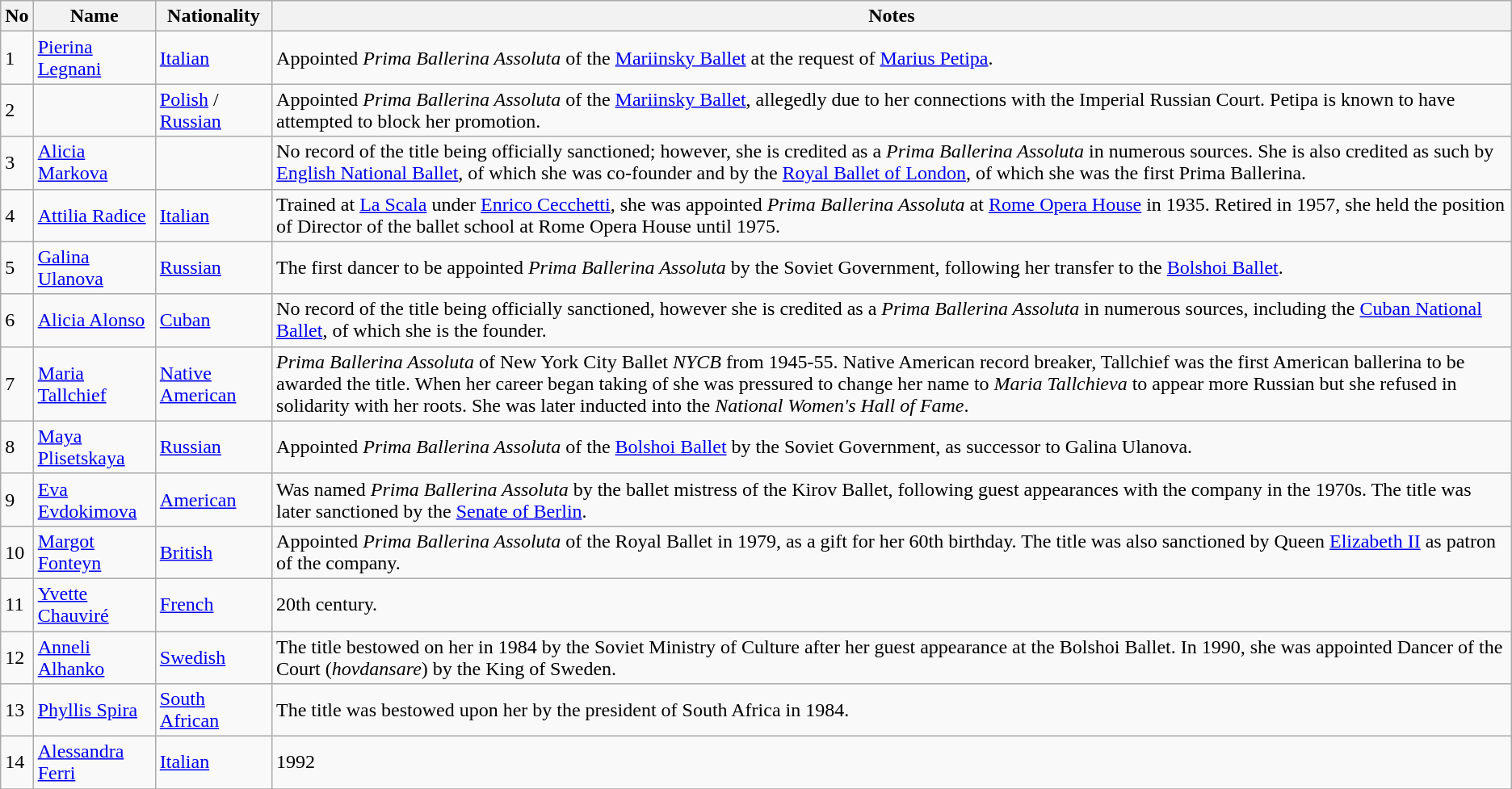<table class="wikitable">
<tr>
<th>No</th>
<th>Name</th>
<th>Nationality</th>
<th>Notes</th>
</tr>
<tr>
<td>1</td>
<td><a href='#'>Pierina Legnani</a></td>
<td><a href='#'>Italian</a></td>
<td>Appointed <em>Prima Ballerina Assoluta</em> of the <a href='#'>Mariinsky Ballet</a> at the request of <a href='#'>Marius Petipa</a>.</td>
</tr>
<tr>
<td>2</td>
<td></td>
<td><a href='#'>Polish</a> / <a href='#'>Russian</a></td>
<td>Appointed <em>Prima Ballerina Assoluta</em> of the <a href='#'>Mariinsky Ballet</a>, allegedly due to her connections with the Imperial Russian Court. Petipa is known to have attempted to block her promotion.</td>
</tr>
<tr>
<td>3</td>
<td><a href='#'>Alicia Markova</a></td>
<td></td>
<td>No record of the title being officially sanctioned; however, she is credited as a <em>Prima Ballerina Assoluta</em> in numerous sources. She is also credited as such by <a href='#'>English National Ballet</a>, of which she was co-founder and by the <a href='#'>Royal Ballet of London</a>, of which she was the first Prima Ballerina.</td>
</tr>
<tr>
<td>4</td>
<td><a href='#'>Attilia Radice</a></td>
<td><a href='#'>Italian</a></td>
<td>Trained at <a href='#'>La Scala</a> under <a href='#'>Enrico Cecchetti</a>, she was appointed <em>Prima Ballerina Assoluta</em> at <a href='#'>Rome Opera House</a> in 1935. Retired in 1957, she held the position of Director of the ballet school at Rome Opera House until 1975.</td>
</tr>
<tr>
<td>5</td>
<td><a href='#'>Galina Ulanova</a></td>
<td><a href='#'>Russian</a></td>
<td>The first dancer to be appointed <em>Prima Ballerina Assoluta</em> by the Soviet Government, following her transfer to the <a href='#'>Bolshoi Ballet</a>.</td>
</tr>
<tr>
<td>6</td>
<td><a href='#'>Alicia Alonso</a></td>
<td><a href='#'>Cuban</a></td>
<td>No record of the title being officially sanctioned, however she is credited as a <em>Prima Ballerina Assoluta</em> in numerous sources, including the <a href='#'>Cuban National Ballet</a>, of which she is the founder.</td>
</tr>
<tr>
<td>7</td>
<td><a href='#'>Maria Tallchief</a></td>
<td><a href='#'>Native American</a></td>
<td><em>Prima Ballerina Assoluta</em> of New York City Ballet <em>NYCB</em> from 1945-55. Native American record breaker, Tallchief was the first American ballerina to be awarded the title. When her career began taking of she was pressured to change her name to <em>Maria Tallchieva</em> to appear more Russian but she refused in solidarity with her roots. She was later inducted into the <em>National Women's Hall of Fame</em>.</td>
</tr>
<tr>
<td>8</td>
<td><a href='#'>Maya Plisetskaya</a></td>
<td><a href='#'>Russian</a></td>
<td>Appointed <em>Prima Ballerina Assoluta</em> of the <a href='#'>Bolshoi Ballet</a> by the Soviet Government, as successor to Galina Ulanova.</td>
</tr>
<tr>
<td>9</td>
<td><a href='#'>Eva Evdokimova</a></td>
<td><a href='#'>American</a></td>
<td>Was named <em>Prima Ballerina Assoluta</em> by the ballet mistress of the Kirov Ballet, following guest appearances with the company in the 1970s. The title was later sanctioned by the <a href='#'>Senate of Berlin</a>.</td>
</tr>
<tr>
<td>10</td>
<td><a href='#'>Margot Fonteyn</a></td>
<td><a href='#'>British</a></td>
<td>Appointed <em>Prima Ballerina Assoluta</em> of the Royal Ballet in 1979, as a gift for her 60th birthday. The title was also sanctioned by Queen <a href='#'>Elizabeth II</a> as patron of the company.</td>
</tr>
<tr>
<td>11</td>
<td><a href='#'>Yvette Chauviré</a></td>
<td><a href='#'>French</a></td>
<td>20th century.</td>
</tr>
<tr>
<td>12</td>
<td><a href='#'>Anneli Alhanko</a></td>
<td><a href='#'>Swedish</a></td>
<td>The title bestowed on her in 1984 by the Soviet Ministry of Culture after her guest appearance at the Bolshoi Ballet. In 1990, she was appointed Dancer of the Court (<em>hovdansare</em>) by the King of Sweden.</td>
</tr>
<tr>
<td>13</td>
<td><a href='#'>Phyllis Spira</a></td>
<td><a href='#'>South African</a></td>
<td>The title was bestowed upon her by the president of South Africa in 1984.</td>
</tr>
<tr>
<td>14</td>
<td><a href='#'>Alessandra Ferri</a></td>
<td><a href='#'>Italian</a></td>
<td>1992</td>
</tr>
<tr>
</tr>
</table>
